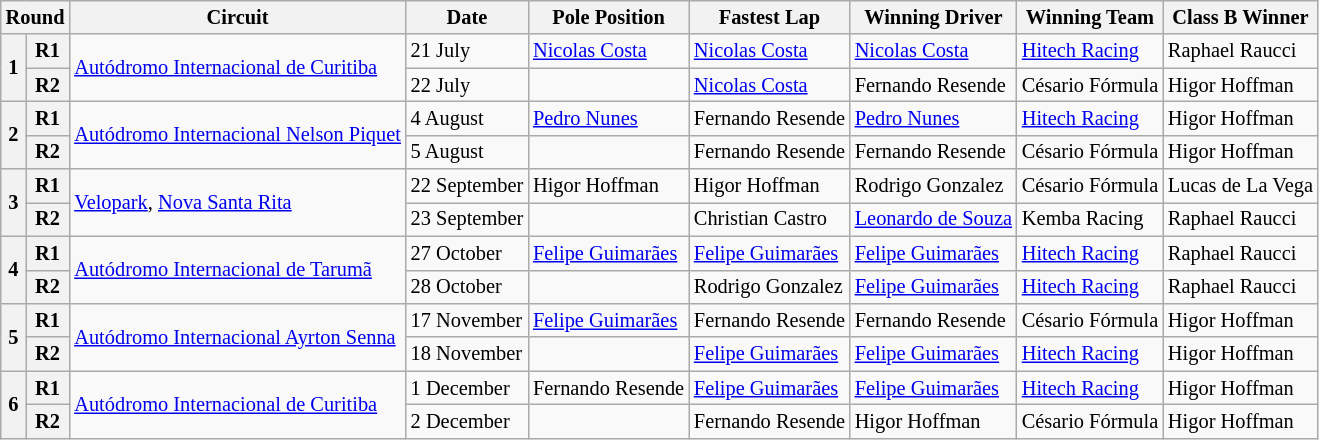<table class="wikitable" style="font-size: 85%">
<tr>
<th colspan=2>Round</th>
<th>Circuit</th>
<th>Date</th>
<th>Pole Position</th>
<th>Fastest Lap</th>
<th>Winning Driver</th>
<th>Winning Team</th>
<th>Class B Winner</th>
</tr>
<tr>
<th rowspan=2>1</th>
<th>R1</th>
<td rowspan=2><a href='#'>Autódromo Internacional de Curitiba</a></td>
<td>21 July</td>
<td> <a href='#'>Nicolas Costa</a></td>
<td> <a href='#'>Nicolas Costa</a></td>
<td> <a href='#'>Nicolas Costa</a></td>
<td> <a href='#'>Hitech Racing</a></td>
<td> Raphael Raucci</td>
</tr>
<tr>
<th>R2</th>
<td>22 July</td>
<td></td>
<td> <a href='#'>Nicolas Costa</a></td>
<td> Fernando Resende</td>
<td> Césario Fórmula</td>
<td> Higor Hoffman</td>
</tr>
<tr>
<th rowspan=2>2</th>
<th>R1</th>
<td rowspan=2 nowrap><a href='#'>Autódromo Internacional Nelson Piquet</a></td>
<td>4 August</td>
<td> <a href='#'>Pedro Nunes</a></td>
<td> Fernando Resende</td>
<td> <a href='#'>Pedro Nunes</a></td>
<td> <a href='#'>Hitech Racing</a></td>
<td> Higor Hoffman</td>
</tr>
<tr>
<th>R2</th>
<td>5 August</td>
<td></td>
<td> Fernando Resende</td>
<td> Fernando Resende</td>
<td> Césario Fórmula</td>
<td> Higor Hoffman</td>
</tr>
<tr>
<th rowspan=2>3</th>
<th>R1</th>
<td rowspan=2><a href='#'>Velopark</a>, <a href='#'>Nova Santa Rita</a></td>
<td>22 September</td>
<td> Higor Hoffman</td>
<td> Higor Hoffman</td>
<td> Rodrigo Gonzalez</td>
<td> Césario Fórmula</td>
<td nowrap> Lucas de La Vega</td>
</tr>
<tr>
<th>R2</th>
<td nowrap>23 September</td>
<td></td>
<td> Christian Castro</td>
<td nowrap> <a href='#'>Leonardo de Souza</a></td>
<td> Kemba Racing</td>
<td> Raphael Raucci</td>
</tr>
<tr>
<th rowspan=2>4</th>
<th>R1</th>
<td rowspan=2><a href='#'>Autódromo Internacional de Tarumã</a></td>
<td>27 October</td>
<td nowrap> <a href='#'>Felipe Guimarães</a></td>
<td nowrap> <a href='#'>Felipe Guimarães</a></td>
<td nowrap> <a href='#'>Felipe Guimarães</a></td>
<td nowrap> <a href='#'>Hitech Racing</a></td>
<td nowrap> Raphael Raucci</td>
</tr>
<tr>
<th>R2</th>
<td>28 October</td>
<td></td>
<td> Rodrigo Gonzalez</td>
<td> <a href='#'>Felipe Guimarães</a></td>
<td> <a href='#'>Hitech Racing</a></td>
<td> Raphael Raucci</td>
</tr>
<tr>
<th rowspan=2>5</th>
<th>R1</th>
<td rowspan=2><a href='#'>Autódromo Internacional Ayrton Senna</a></td>
<td>17 November</td>
<td> <a href='#'>Felipe Guimarães</a></td>
<td> Fernando Resende</td>
<td nowrap> Fernando Resende</td>
<td nowrap> Césario Fórmula</td>
<td> Higor Hoffman</td>
</tr>
<tr>
<th>R2</th>
<td>18 November</td>
<td></td>
<td> <a href='#'>Felipe Guimarães</a></td>
<td> <a href='#'>Felipe Guimarães</a></td>
<td> <a href='#'>Hitech Racing</a></td>
<td> Higor Hoffman</td>
</tr>
<tr>
<th rowspan=2>6</th>
<th>R1</th>
<td rowspan=2><a href='#'>Autódromo Internacional de Curitiba</a></td>
<td>1 December</td>
<td nowrap> Fernando Resende</td>
<td> <a href='#'>Felipe Guimarães</a></td>
<td> <a href='#'>Felipe Guimarães</a></td>
<td> <a href='#'>Hitech Racing</a></td>
<td> Higor Hoffman</td>
</tr>
<tr>
<th>R2</th>
<td>2 December</td>
<td></td>
<td nowrap> Fernando Resende</td>
<td> Higor Hoffman</td>
<td> Césario Fórmula</td>
<td> Higor Hoffman</td>
</tr>
</table>
